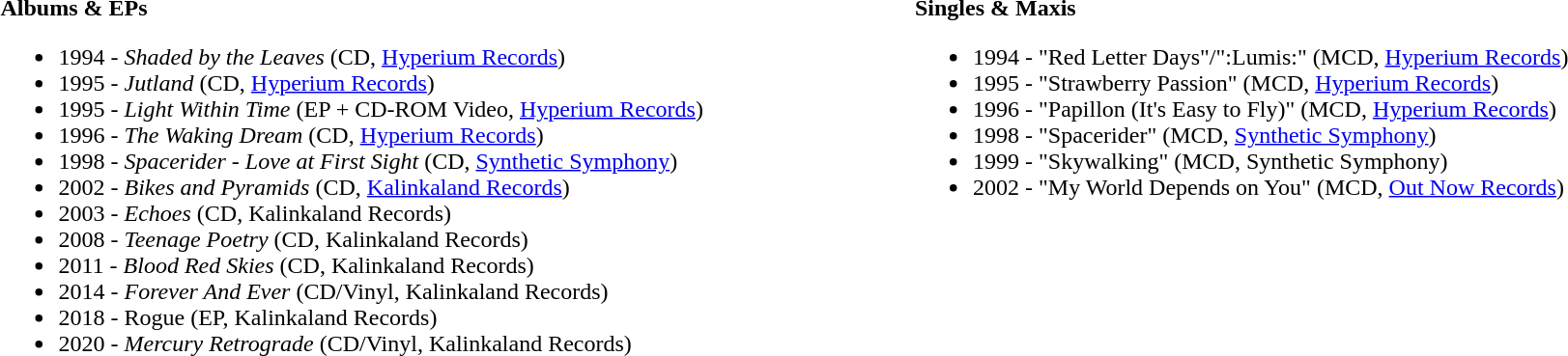<table width="100%">
<tr>
<td valign="top" width="50%"><br><strong>Albums & EPs</strong><ul><li>1994 - <em>Shaded by the Leaves</em> (CD, <a href='#'>Hyperium Records</a>)</li><li>1995 - <em>Jutland</em> (CD, <a href='#'>Hyperium Records</a>)</li><li>1995 - <em>Light Within Time</em> (EP + CD-ROM Video, <a href='#'>Hyperium Records</a>)</li><li>1996 - <em>The Waking Dream</em> (CD, <a href='#'>Hyperium Records</a>)</li><li>1998 - <em>Spacerider - Love at First Sight</em> (CD, <a href='#'>Synthetic Symphony</a>)</li><li>2002 - <em>Bikes and Pyramids</em> (CD, <a href='#'>Kalinkaland Records</a>)</li><li>2003 - <em>Echoes</em> (CD, Kalinkaland Records)</li><li>2008 - <em>Teenage Poetry</em> (CD, Kalinkaland Records)</li><li>2011 - <em>Blood Red Skies</em> (CD, Kalinkaland Records)</li><li>2014 - <em>Forever And Ever</em> (CD/Vinyl, Kalinkaland Records)</li><li>2018 - Rogue (EP, Kalinkaland Records)</li><li>2020 - <em>Mercury Retrograde</em> (CD/Vinyl, Kalinkaland Records)</li></ul></td>
<td valign="top" width="50%"><br><strong>Singles & Maxis</strong><ul><li>1994 - "Red Letter Days"/":Lumis:" (MCD, <a href='#'>Hyperium Records</a>)</li><li>1995 - "Strawberry Passion" (MCD, <a href='#'>Hyperium Records</a>)</li><li>1996 - "Papillon (It's Easy to Fly)" (MCD, <a href='#'>Hyperium Records</a>)</li><li>1998 - "Spacerider" (MCD, <a href='#'>Synthetic Symphony</a>)</li><li>1999 - "Skywalking" (MCD, Synthetic Symphony)</li><li>2002 - "My World Depends on You" (MCD, <a href='#'>Out Now Records</a>)</li></ul></td>
</tr>
</table>
